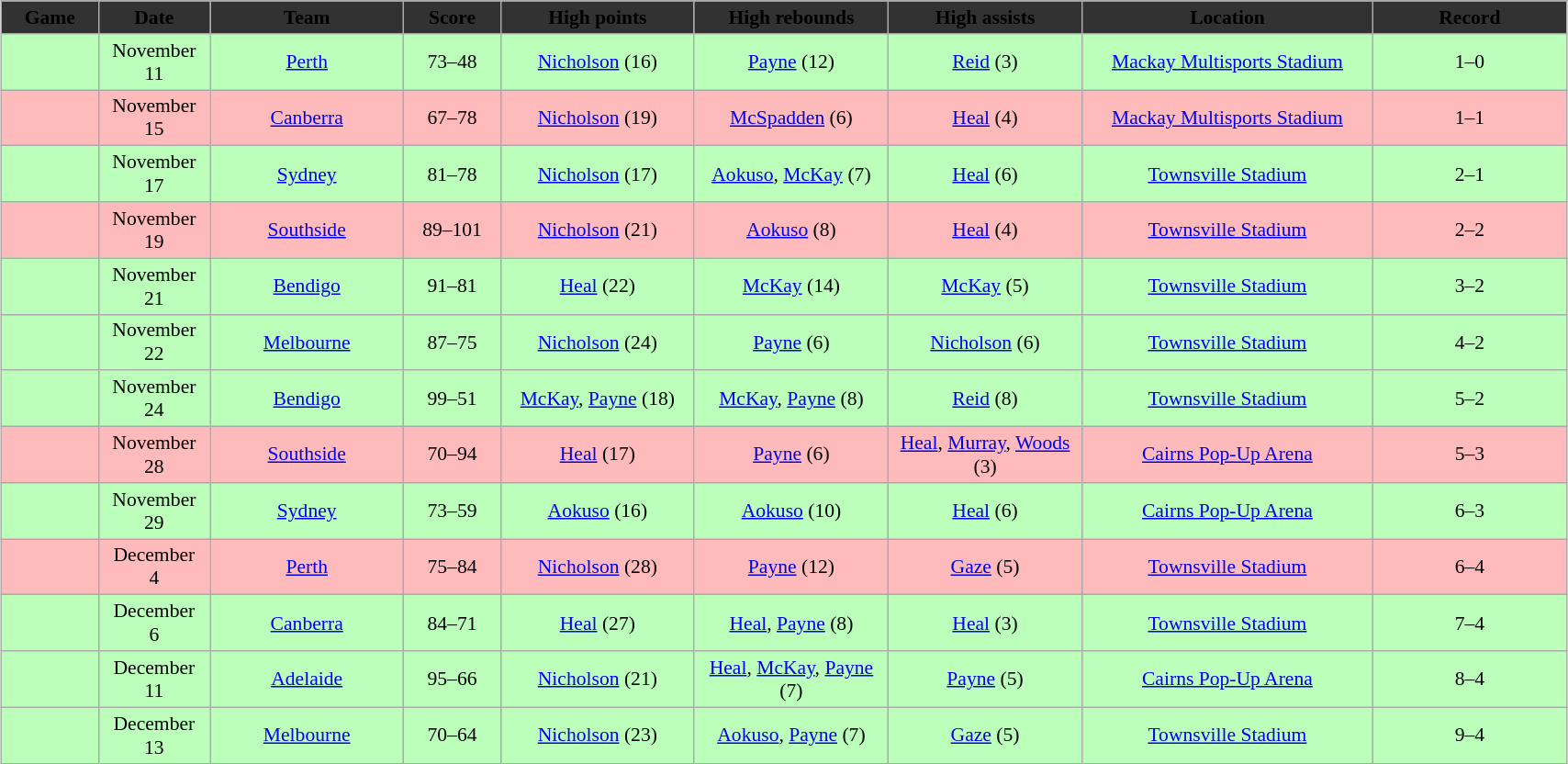<table class="wikitable" style="font-size:90%; text-align: center; width: 90%; margin:1em auto;">
<tr>
<th style="background:#333233; width: 5%;"><span>Game</span></th>
<th style="background:#333233; width: 5%;"><span>Date</span></th>
<th style="background:#333233; width: 10%;"><span>Team</span></th>
<th style="background:#333233; width: 5%;"><span>Score</span></th>
<th style="background:#333233; width: 10%;"><span>High points</span></th>
<th style="background:#333233; width: 10%;"><span>High rebounds</span></th>
<th style="background:#333233; width: 10%;"><span>High assists</span></th>
<th style="background:#333233; width: 15%;"><span>Location</span></th>
<th style="background:#333233; width: 10%;"><span>Record</span></th>
</tr>
<tr style= "background:#bfb;">
<td></td>
<td>November <br> 11</td>
<td><a href='#'>Perth</a></td>
<td>73–48</td>
<td><a href='#'>Nicholson</a> (16)</td>
<td><a href='#'>Payne</a> (12)</td>
<td><a href='#'>Reid</a> (3)</td>
<td><a href='#'>Mackay Multisports Stadium</a></td>
<td>1–0</td>
</tr>
<tr style= "background:#fbb;">
<td></td>
<td>November <br> 15</td>
<td><a href='#'>Canberra</a></td>
<td>67–78</td>
<td><a href='#'>Nicholson</a> (19)</td>
<td><a href='#'>McSpadden</a> (6)</td>
<td><a href='#'>Heal</a> (4)</td>
<td><a href='#'>Mackay Multisports Stadium</a></td>
<td>1–1</td>
</tr>
<tr style= "background:#bfb;">
<td></td>
<td>November <br> 17</td>
<td><a href='#'>Sydney</a></td>
<td>81–78</td>
<td><a href='#'>Nicholson</a> (17)</td>
<td><a href='#'>Aokuso</a>, <a href='#'>McKay</a> (7)</td>
<td><a href='#'>Heal</a> (6)</td>
<td><a href='#'>Townsville Stadium</a></td>
<td>2–1</td>
</tr>
<tr style= "background:#fbb;">
<td></td>
<td>November <br> 19</td>
<td><a href='#'>Southside</a></td>
<td>89–101</td>
<td><a href='#'>Nicholson</a> (21)</td>
<td><a href='#'>Aokuso</a> (8)</td>
<td><a href='#'>Heal</a> (4)</td>
<td><a href='#'>Townsville Stadium</a></td>
<td>2–2</td>
</tr>
<tr style= "background:#bfb;">
<td></td>
<td>November <br> 21</td>
<td><a href='#'>Bendigo</a></td>
<td>91–81</td>
<td><a href='#'>Heal</a> (22)</td>
<td><a href='#'>McKay</a> (14)</td>
<td><a href='#'>McKay</a> (5)</td>
<td><a href='#'>Townsville Stadium</a></td>
<td>3–2</td>
</tr>
<tr style= "background:#bfb;">
<td></td>
<td>November <br> 22</td>
<td><a href='#'>Melbourne</a></td>
<td>87–75</td>
<td><a href='#'>Nicholson</a> (24)</td>
<td><a href='#'>Payne</a> (6)</td>
<td><a href='#'>Nicholson</a> (6)</td>
<td><a href='#'>Townsville Stadium</a></td>
<td>4–2</td>
</tr>
<tr style= "background:#bfb;">
<td></td>
<td>November <br> 24</td>
<td><a href='#'>Bendigo</a></td>
<td>99–51</td>
<td><a href='#'>McKay</a>, <a href='#'>Payne</a> (18)</td>
<td><a href='#'>McKay</a>, <a href='#'>Payne</a> (8)</td>
<td><a href='#'>Reid</a> (8)</td>
<td><a href='#'>Townsville Stadium</a></td>
<td>5–2</td>
</tr>
<tr style= "background:#fbb;">
<td></td>
<td>November <br> 28</td>
<td><a href='#'>Southside</a></td>
<td>70–94</td>
<td><a href='#'>Heal</a> (17)</td>
<td><a href='#'>Payne</a> (6)</td>
<td><a href='#'>Heal</a>, <a href='#'>Murray</a>, <a href='#'>Woods</a> (3)</td>
<td><a href='#'>Cairns Pop-Up Arena</a></td>
<td>5–3</td>
</tr>
<tr style= "background:#bfb;">
<td></td>
<td>November <br> 29</td>
<td><a href='#'>Sydney</a></td>
<td>73–59</td>
<td><a href='#'>Aokuso</a> (16)</td>
<td><a href='#'>Aokuso</a> (10)</td>
<td><a href='#'>Heal</a> (6)</td>
<td><a href='#'>Cairns Pop-Up Arena</a></td>
<td>6–3</td>
</tr>
<tr style= "background:#fbb;">
<td></td>
<td>December <br> 4</td>
<td><a href='#'>Perth</a></td>
<td>75–84</td>
<td><a href='#'>Nicholson</a> (28)</td>
<td><a href='#'>Payne</a> (12)</td>
<td><a href='#'>Gaze</a> (5)</td>
<td><a href='#'>Townsville Stadium</a></td>
<td>6–4</td>
</tr>
<tr style= "background:#bfb;">
<td></td>
<td>December <br> 6</td>
<td><a href='#'>Canberra</a></td>
<td>84–71</td>
<td><a href='#'>Heal</a> (27)</td>
<td><a href='#'>Heal</a>, <a href='#'>Payne</a> (8)</td>
<td><a href='#'>Heal</a> (3)</td>
<td><a href='#'>Townsville Stadium</a></td>
<td>7–4</td>
</tr>
<tr style= "background:#bfb;">
<td></td>
<td>December <br> 11</td>
<td><a href='#'>Adelaide</a></td>
<td>95–66</td>
<td><a href='#'>Nicholson</a> (21)</td>
<td><a href='#'>Heal</a>, <a href='#'>McKay</a>, <a href='#'>Payne</a> (7)</td>
<td><a href='#'>Payne</a> (5)</td>
<td><a href='#'>Cairns Pop-Up Arena</a></td>
<td>8–4</td>
</tr>
<tr style= "background:#bfb;">
<td></td>
<td>December <br> 13</td>
<td><a href='#'>Melbourne</a></td>
<td>70–64</td>
<td><a href='#'>Nicholson</a> (23)</td>
<td><a href='#'>Aokuso</a>, <a href='#'>Payne</a> (7)</td>
<td><a href='#'>Gaze</a> (5)</td>
<td><a href='#'>Townsville Stadium</a></td>
<td>9–4</td>
</tr>
</table>
